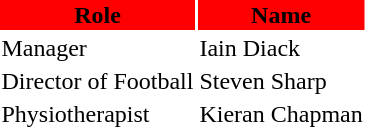<table class="toccolours">
<tr>
<th style="background:red;">Role</th>
<th style="background:red;">Name</th>
</tr>
<tr>
<td>Manager</td>
<td> Iain Diack</td>
</tr>
<tr>
<td>Director of Football</td>
<td> Steven Sharp</td>
</tr>
<tr>
<td>Physiotherapist</td>
<td> Kieran Chapman</td>
</tr>
</table>
